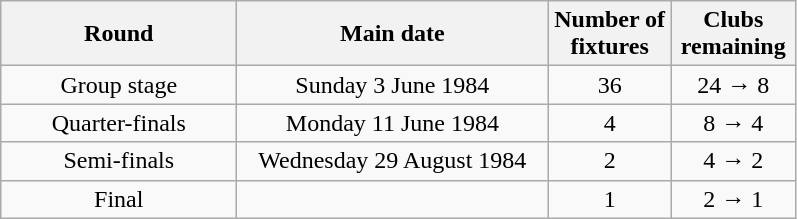<table class="wikitable plainrowheaders" style="text-align:center">
<tr>
<th scope="col" style="width:150px">Round</th>
<th scope="col" style="width:200px">Main date</th>
<th scope="col" style="width:75px">Number of fixtures</th>
<th scope="col" style="width:75px">Clubs remaining</th>
</tr>
<tr>
<td>Group stage</td>
<td>Sunday 3 June 1984</td>
<td>36</td>
<td>24 → 8</td>
</tr>
<tr>
<td>Quarter-finals</td>
<td>Monday 11 June 1984</td>
<td>4</td>
<td>8 → 4</td>
</tr>
<tr>
<td>Semi-finals</td>
<td>Wednesday 29 August 1984</td>
<td>2</td>
<td>4 → 2</td>
</tr>
<tr>
<td>Final</td>
<td></td>
<td>1</td>
<td>2 → 1</td>
</tr>
</table>
